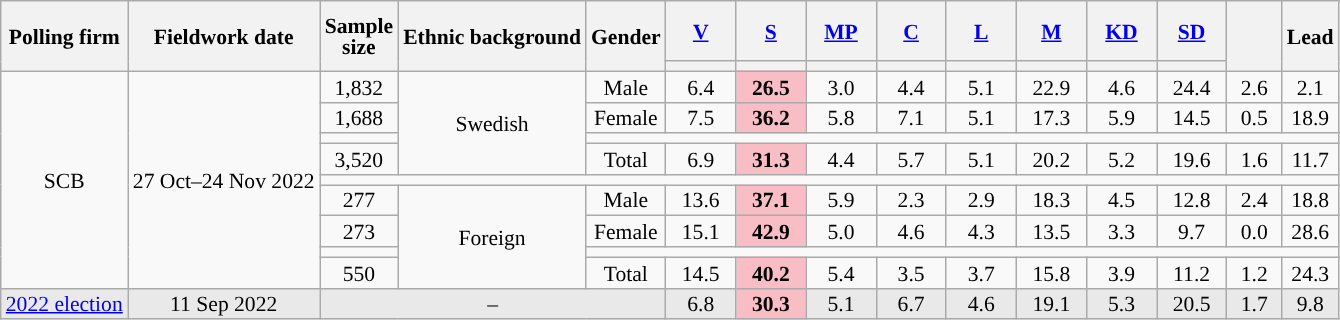<table class="wikitable sortable" style="text-align:center;font-size:90%;line-height:14px;">
<tr style="height:40px;">
<th rowspan="2">Polling firm</th>
<th rowspan="2">Fieldwork date</th>
<th rowspan="2">Sample<br>size</th>
<th rowspan="2">Ethnic background</th>
<th rowspan="2">Gender</th>
<th class="sortable" style="width:40px;"><a href='#'>V</a></th>
<th class="sortable" style="width:40px;"><a href='#'>S</a></th>
<th class="sortable" style="width:40px;"><a href='#'>MP</a></th>
<th class="sortable" style="width:40px;"><a href='#'>C</a></th>
<th class="sortable" style="width:40px;"><a href='#'>L</a></th>
<th class="sortable" style="width:40px;"><a href='#'>M</a></th>
<th class="sortable" style="width:40px;"><a href='#'>KD</a></th>
<th class="sortable" style="width:40px;"><a href='#'>SD</a></th>
<th class="sortable" style="width:30px;" rowspan="2"></th>
<th style="width:30px;" rowspan="2">Lead</th>
</tr>
<tr>
<th style="background:"></th>
<th style="background:"></th>
<th style="background:"></th>
<th style="background:"></th>
<th style="background:"></th>
<th style="background:"></th>
<th style="background:"></th>
<th style="background:"></th>
</tr>
<tr>
<td rowspan="9">SCB</td>
<td rowspan="9">27 Oct–24 Nov 2022</td>
<td>1,832</td>
<td rowspan="4">Swedish</td>
<td>Male</td>
<td>6.4</td>
<td style="background:#F9BDC5;"><strong>26.5</strong></td>
<td>3.0</td>
<td>4.4</td>
<td>5.1</td>
<td>22.9</td>
<td>4.6</td>
<td>24.4</td>
<td>2.6</td>
<td style="background:">2.1</td>
</tr>
<tr>
<td>1,688</td>
<td>Female</td>
<td>7.5</td>
<td style="background:#F9BDC5;"><strong>36.2</strong></td>
<td>5.8</td>
<td>7.1</td>
<td>5.1</td>
<td>17.3</td>
<td>5.9</td>
<td>14.5</td>
<td>0.5</td>
<td style="background:">18.9</td>
</tr>
<tr>
<td></td>
<td colspan="11"></td>
</tr>
<tr>
<td>3,520</td>
<td>Total</td>
<td>6.9</td>
<td style="background:#F9BDC5;"><strong>31.3</strong></td>
<td>4.4</td>
<td>5.7</td>
<td>5.1</td>
<td>20.2</td>
<td>5.2</td>
<td>19.6</td>
<td>1.6</td>
<td style="background:">11.7</td>
</tr>
<tr>
<td colspan="13"></td>
</tr>
<tr>
<td>277</td>
<td rowspan="4">Foreign</td>
<td>Male</td>
<td>13.6</td>
<td style="background:#F9BDC5;"><strong>37.1</strong></td>
<td>5.9</td>
<td>2.3</td>
<td>2.9</td>
<td>18.3</td>
<td>4.5</td>
<td>12.8</td>
<td>2.4</td>
<td style="background:">18.8</td>
</tr>
<tr>
<td>273</td>
<td>Female</td>
<td>15.1</td>
<td style="background:#F9BDC5;"><strong>42.9</strong></td>
<td>5.0</td>
<td>4.6</td>
<td>4.3</td>
<td>13.5</td>
<td>3.3</td>
<td>9.7</td>
<td>0.0</td>
<td style="background:">28.6</td>
</tr>
<tr>
<td></td>
<td colspan="11"></td>
</tr>
<tr>
<td>550</td>
<td>Total</td>
<td>14.5</td>
<td style="background:#F9BDC5;"><strong>40.2</strong></td>
<td>5.4</td>
<td>3.5</td>
<td>3.7</td>
<td>15.8</td>
<td>3.9</td>
<td>11.2</td>
<td>1.2</td>
<td style="background:">24.3</td>
</tr>
<tr style="background:#E9E9E9;">
<td><a href='#'>2022 election</a></td>
<td data-sort-value="2018-09-09">11 Sep 2022</td>
<td colspan="3">–</td>
<td>6.8</td>
<td style="background:#F9BDC5;"><strong>30.3</strong></td>
<td>5.1</td>
<td>6.7</td>
<td>4.6</td>
<td>19.1</td>
<td>5.3</td>
<td>20.5</td>
<td>1.7</td>
<td style="background:">9.8</td>
</tr>
</table>
